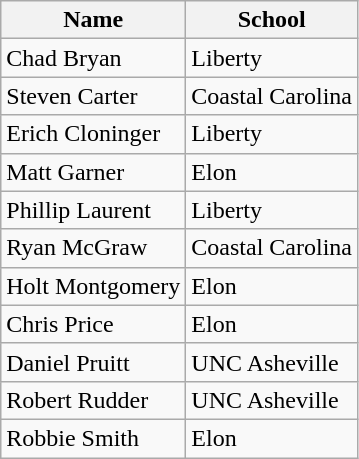<table class=wikitable>
<tr>
<th>Name</th>
<th>School</th>
</tr>
<tr>
<td>Chad Bryan</td>
<td>Liberty</td>
</tr>
<tr>
<td>Steven Carter</td>
<td>Coastal Carolina</td>
</tr>
<tr>
<td>Erich Cloninger</td>
<td>Liberty</td>
</tr>
<tr>
<td>Matt Garner</td>
<td>Elon</td>
</tr>
<tr>
<td>Phillip Laurent</td>
<td>Liberty</td>
</tr>
<tr>
<td>Ryan McGraw</td>
<td>Coastal Carolina</td>
</tr>
<tr>
<td>Holt Montgomery</td>
<td>Elon</td>
</tr>
<tr>
<td>Chris Price</td>
<td>Elon</td>
</tr>
<tr>
<td>Daniel Pruitt</td>
<td>UNC Asheville</td>
</tr>
<tr>
<td>Robert Rudder</td>
<td>UNC Asheville</td>
</tr>
<tr>
<td>Robbie Smith</td>
<td>Elon</td>
</tr>
</table>
